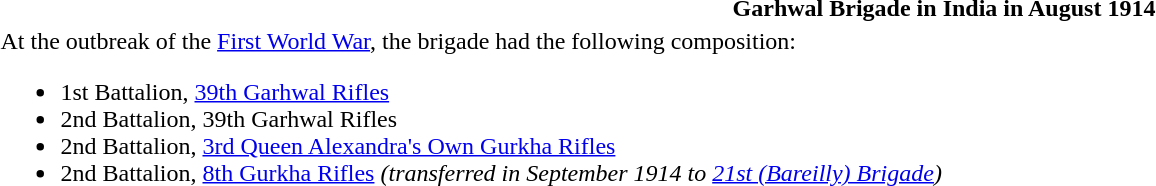<table class="toccolours collapsible collapsed" style="width:100%; background:transparent;">
<tr>
<th>Garhwal Brigade in India in August 1914</th>
</tr>
<tr>
<td>At the outbreak of the <a href='#'>First World War</a>, the brigade had the following composition:<br><ul><li>1st Battalion, <a href='#'>39th Garhwal Rifles</a></li><li>2nd Battalion, 39th Garhwal Rifles</li><li>2nd Battalion, <a href='#'>3rd Queen Alexandra's Own Gurkha Rifles</a></li><li>2nd Battalion, <a href='#'>8th Gurkha Rifles</a> <em>(transferred in September 1914 to <a href='#'>21st (Bareilly) Brigade</a>)</em></li></ul></td>
</tr>
</table>
